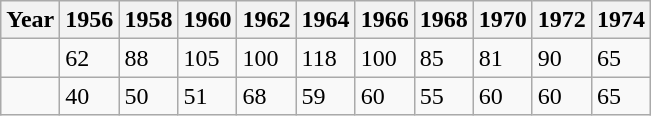<table class="wikitable">
<tr>
<th>Year</th>
<th>1956</th>
<th>1958</th>
<th>1960</th>
<th>1962</th>
<th>1964</th>
<th>1966</th>
<th>1968</th>
<th>1970</th>
<th>1972</th>
<th>1974</th>
</tr>
<tr>
<td></td>
<td>62</td>
<td>88</td>
<td>105</td>
<td>100</td>
<td>118</td>
<td>100</td>
<td>85</td>
<td>81</td>
<td>90</td>
<td>65</td>
</tr>
<tr>
<td></td>
<td>40</td>
<td>50</td>
<td>51</td>
<td>68</td>
<td>59</td>
<td>60</td>
<td>55</td>
<td>60</td>
<td>60</td>
<td>65</td>
</tr>
</table>
